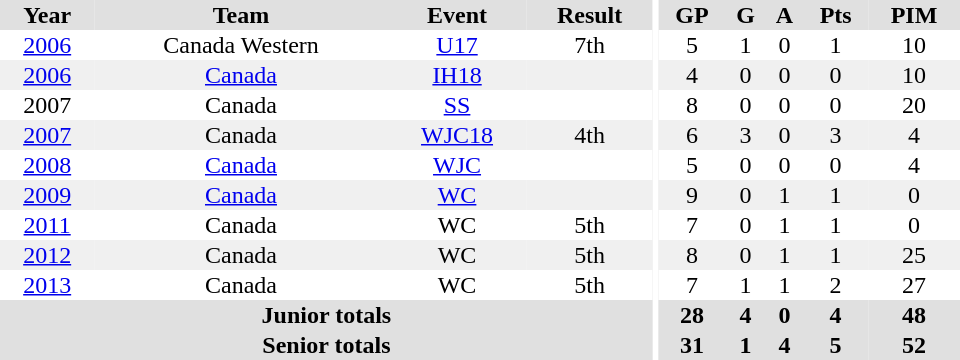<table border="0" cellpadding="1" cellspacing="0" ID="Table3" style="text-align:center; width:40em">
<tr ALIGN="centre" bgcolor="#e0e0e0">
<th>Year</th>
<th>Team</th>
<th>Event</th>
<th>Result</th>
<th rowspan="99" bgcolor="#ffffff"></th>
<th>GP</th>
<th>G</th>
<th>A</th>
<th>Pts</th>
<th>PIM</th>
</tr>
<tr>
<td><a href='#'>2006</a></td>
<td>Canada Western</td>
<td><a href='#'>U17</a></td>
<td>7th</td>
<td>5</td>
<td>1</td>
<td>0</td>
<td>1</td>
<td>10</td>
</tr>
<tr bgcolor="#f0f0f0">
<td><a href='#'>2006</a></td>
<td><a href='#'>Canada</a></td>
<td><a href='#'>IH18</a></td>
<td></td>
<td>4</td>
<td>0</td>
<td>0</td>
<td>0</td>
<td>10</td>
</tr>
<tr>
<td>2007</td>
<td>Canada</td>
<td><a href='#'>SS</a></td>
<td></td>
<td>8</td>
<td>0</td>
<td>0</td>
<td>0</td>
<td>20</td>
</tr>
<tr bgcolor="#f0f0f0">
<td><a href='#'>2007</a></td>
<td>Canada</td>
<td><a href='#'>WJC18</a></td>
<td>4th</td>
<td>6</td>
<td>3</td>
<td>0</td>
<td>3</td>
<td>4</td>
</tr>
<tr>
<td><a href='#'>2008</a></td>
<td><a href='#'>Canada</a></td>
<td><a href='#'>WJC</a></td>
<td></td>
<td>5</td>
<td>0</td>
<td>0</td>
<td>0</td>
<td>4</td>
</tr>
<tr bgcolor="#f0f0f0">
<td><a href='#'>2009</a></td>
<td><a href='#'>Canada</a></td>
<td><a href='#'>WC</a></td>
<td></td>
<td>9</td>
<td>0</td>
<td>1</td>
<td>1</td>
<td>0</td>
</tr>
<tr>
<td><a href='#'>2011</a></td>
<td>Canada</td>
<td>WC</td>
<td>5th</td>
<td>7</td>
<td>0</td>
<td>1</td>
<td>1</td>
<td>0</td>
</tr>
<tr bgcolor="#f0f0f0">
<td><a href='#'>2012</a></td>
<td>Canada</td>
<td>WC</td>
<td>5th</td>
<td>8</td>
<td>0</td>
<td>1</td>
<td>1</td>
<td>25</td>
</tr>
<tr>
<td><a href='#'>2013</a></td>
<td>Canada</td>
<td>WC</td>
<td>5th</td>
<td>7</td>
<td>1</td>
<td>1</td>
<td>2</td>
<td>27</td>
</tr>
<tr bgcolor="#e0e0e0">
<th colspan=4>Junior totals</th>
<th>28</th>
<th>4</th>
<th>0</th>
<th>4</th>
<th>48</th>
</tr>
<tr bgcolor="#e0e0e0">
<th colspan=4>Senior totals</th>
<th>31</th>
<th>1</th>
<th>4</th>
<th>5</th>
<th>52</th>
</tr>
</table>
